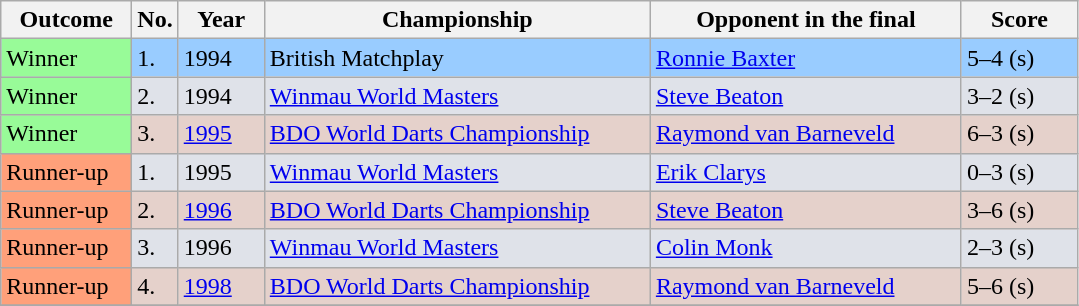<table class="wikitable">
<tr>
<th width="80">Outcome</th>
<th width="20">No.</th>
<th width="50">Year</th>
<th style="width:250px;">Championship</th>
<th style="width:200px;">Opponent in the final</th>
<th width="70">Score</th>
</tr>
<tr style="background:#9cf;">
<td style="background:#98FB98">Winner</td>
<td>1.</td>
<td>1994</td>
<td>British Matchplay</td>
<td> <a href='#'>Ronnie Baxter</a></td>
<td>5–4 (s)</td>
</tr>
<tr style="background:#dfe2e9;">
<td style="background:#98FB98">Winner</td>
<td>2.</td>
<td>1994</td>
<td><a href='#'>Winmau World Masters</a></td>
<td> <a href='#'>Steve Beaton</a></td>
<td>3–2 (s)</td>
</tr>
<tr style="background:#e5d1cb;">
<td style="background:#98FB98">Winner</td>
<td>3.</td>
<td><a href='#'>1995</a></td>
<td><a href='#'>BDO World Darts Championship</a></td>
<td> <a href='#'>Raymond van Barneveld</a></td>
<td>6–3 (s)</td>
</tr>
<tr style="background:#dfe2e9;">
<td style="background:#ffa07a;">Runner-up</td>
<td>1.</td>
<td>1995</td>
<td><a href='#'>Winmau World Masters</a></td>
<td> <a href='#'>Erik Clarys</a></td>
<td>0–3 (s)</td>
</tr>
<tr style="background:#e5d1cb;">
<td style="background:#ffa07a;">Runner-up</td>
<td>2.</td>
<td><a href='#'>1996</a></td>
<td><a href='#'>BDO World Darts Championship</a></td>
<td> <a href='#'>Steve Beaton</a></td>
<td>3–6 (s)</td>
</tr>
<tr style="background:#dfe2e9;">
<td style="background:#ffa07a;">Runner-up</td>
<td>3.</td>
<td>1996</td>
<td><a href='#'>Winmau World Masters</a></td>
<td> <a href='#'>Colin Monk</a></td>
<td>2–3 (s)</td>
</tr>
<tr style="background:#e5d1cb;">
<td style="background:#ffa07a;">Runner-up</td>
<td>4.</td>
<td><a href='#'>1998</a></td>
<td><a href='#'>BDO World Darts Championship</a></td>
<td> <a href='#'>Raymond van Barneveld</a></td>
<td>5–6 (s)</td>
</tr>
<tr>
</tr>
</table>
